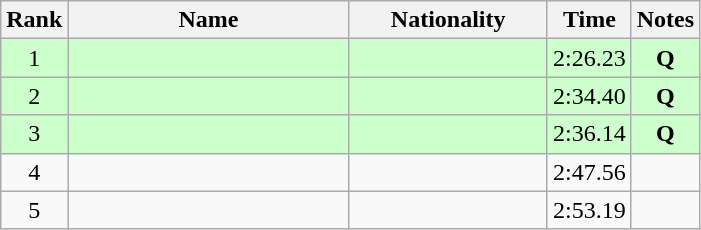<table class="wikitable sortable" style="text-align:center">
<tr>
<th>Rank</th>
<th style="width:180px">Name</th>
<th style="width:125px">Nationality</th>
<th>Time</th>
<th>Notes</th>
</tr>
<tr style="background:#cfc;">
<td>1</td>
<td style="text-align:left;"></td>
<td style="text-align:left;"></td>
<td>2:26.23</td>
<td><strong>Q</strong></td>
</tr>
<tr style="background:#cfc;">
<td>2</td>
<td style="text-align:left;"></td>
<td style="text-align:left;"></td>
<td>2:34.40</td>
<td><strong>Q</strong></td>
</tr>
<tr style="background:#cfc;">
<td>3</td>
<td style="text-align:left;"></td>
<td style="text-align:left;"></td>
<td>2:36.14</td>
<td><strong>Q</strong></td>
</tr>
<tr>
<td>4</td>
<td style="text-align:left;"></td>
<td style="text-align:left;"></td>
<td>2:47.56</td>
<td></td>
</tr>
<tr>
<td>5</td>
<td style="text-align:left;"></td>
<td style="text-align:left;"></td>
<td>2:53.19</td>
<td></td>
</tr>
</table>
